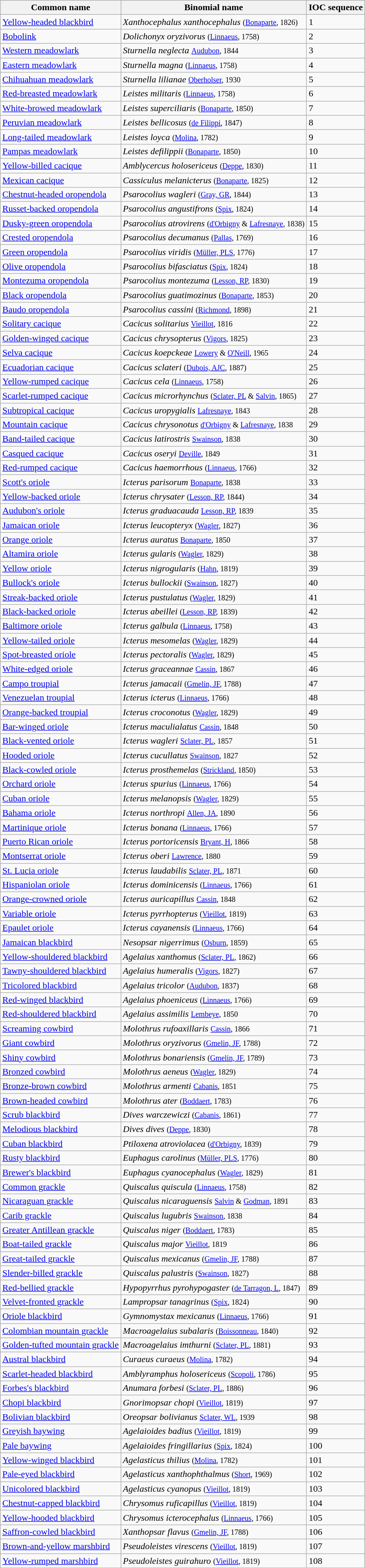<table class="wikitable sortable">
<tr>
<th>Common name</th>
<th>Binomial name</th>
<th data-sort-typan"number">IOC sequence</th>
</tr>
<tr>
<td><a href='#'>Yellow-headed blackbird</a></td>
<td><em>Xanthocephalus xanthocephalus</em> <small>(<a href='#'>Bonaparte</a>, 1826)</small></td>
<td>1</td>
</tr>
<tr>
<td><a href='#'>Bobolink</a></td>
<td><em>Dolichonyx oryzivorus</em> <small>(<a href='#'>Linnaeus</a>, 1758)</small></td>
<td>2</td>
</tr>
<tr>
<td><a href='#'>Western meadowlark</a></td>
<td><em>Sturnella neglecta</em> <small><a href='#'>Audubon</a>, 1844</small></td>
<td>3</td>
</tr>
<tr>
<td><a href='#'>Eastern meadowlark</a></td>
<td><em>Sturnella magna</em> <small>(<a href='#'>Linnaeus</a>, 1758)</small></td>
<td>4</td>
</tr>
<tr>
<td><a href='#'>Chihuahuan meadowlark</a></td>
<td><em>Sturnella lilianae</em> <small><a href='#'>Oberholser</a>, 1930</small></td>
<td>5</td>
</tr>
<tr>
<td><a href='#'>Red-breasted meadowlark</a></td>
<td><em>Leistes militaris</em> <small>(<a href='#'>Linnaeus</a>, 1758)</small></td>
<td>6</td>
</tr>
<tr>
<td><a href='#'>White-browed meadowlark</a></td>
<td><em>Leistes superciliaris</em> <small>(<a href='#'>Bonaparte</a>, 1850)</small></td>
<td>7</td>
</tr>
<tr>
<td><a href='#'>Peruvian meadowlark</a></td>
<td><em>Leistes bellicosus</em> <small>(<a href='#'>de Filippi</a>, 1847)</small></td>
<td>8</td>
</tr>
<tr>
<td><a href='#'>Long-tailed meadowlark</a></td>
<td><em>Leistes loyca</em> <small>(<a href='#'>Molina</a>, 1782)</small></td>
<td>9</td>
</tr>
<tr>
<td><a href='#'>Pampas meadowlark</a></td>
<td><em>Leistes defilippii</em> <small>(<a href='#'>Bonaparte</a>, 1850)</small></td>
<td>10</td>
</tr>
<tr>
<td><a href='#'>Yellow-billed cacique</a></td>
<td><em>Amblycercus holosericeus</em> <small>(<a href='#'>Deppe</a>, 1830)</small></td>
<td>11</td>
</tr>
<tr>
<td><a href='#'>Mexican cacique</a></td>
<td><em>Cassiculus melanicterus</em> <small>(<a href='#'>Bonaparte</a>, 1825)</small></td>
<td>12</td>
</tr>
<tr>
<td><a href='#'>Chestnut-headed oropendola</a></td>
<td><em>Psarocolius wagleri</em> <small>(<a href='#'>Gray, GR</a>, 1844)</small></td>
<td>13</td>
</tr>
<tr>
<td><a href='#'>Russet-backed oropendola</a></td>
<td><em>Psarocolius angustifrons</em> <small>(<a href='#'>Spix</a>, 1824)</small></td>
<td>14</td>
</tr>
<tr>
<td><a href='#'>Dusky-green oropendola</a></td>
<td><em>Psarocolius atrovirens</em> <small>(<a href='#'>d'Orbigny</a> & <a href='#'>Lafresnaye</a>, 1838)</small></td>
<td>15</td>
</tr>
<tr>
<td><a href='#'>Crested oropendola</a></td>
<td><em>Psarocolius decumanus</em> <small>(<a href='#'>Pallas</a>, 1769)</small></td>
<td>16</td>
</tr>
<tr>
<td><a href='#'>Green oropendola</a></td>
<td><em>Psarocolius viridis</em> <small>(<a href='#'>Müller, PLS</a>, 1776)</small></td>
<td>17</td>
</tr>
<tr>
<td><a href='#'>Olive oropendola</a></td>
<td><em>Psarocolius bifasciatus</em> <small>(<a href='#'>Spix</a>, 1824)</small></td>
<td>18</td>
</tr>
<tr>
<td><a href='#'>Montezuma oropendola</a></td>
<td><em>Psarocolius montezuma</em> <small>(<a href='#'>Lesson, RP</a>, 1830)</small></td>
<td>19</td>
</tr>
<tr>
<td><a href='#'>Black oropendola</a></td>
<td><em>Psarocolius guatimozinus</em> <small>(<a href='#'>Bonaparte</a>, 1853)</small></td>
<td>20</td>
</tr>
<tr>
<td><a href='#'>Baudo oropendola</a></td>
<td><em>Psarocolius cassini</em> <small>(<a href='#'>Richmond</a>, 1898)</small></td>
<td>21</td>
</tr>
<tr>
<td><a href='#'>Solitary cacique</a></td>
<td><em>Cacicus solitarius</em> <small><a href='#'>Vieillot</a>, 1816</small></td>
<td>22</td>
</tr>
<tr>
<td><a href='#'>Golden-winged cacique</a></td>
<td><em>Cacicus chrysopterus</em> <small>(<a href='#'>Vigors</a>, 1825)</small></td>
<td>23</td>
</tr>
<tr>
<td><a href='#'>Selva cacique</a></td>
<td><em>Cacicus koepckeae</em> <small><a href='#'>Lowery</a> & <a href='#'>O'Neill</a>, 1965</small></td>
<td>24</td>
</tr>
<tr>
<td><a href='#'>Ecuadorian cacique</a></td>
<td><em>Cacicus sclateri</em> <small>(<a href='#'>Dubois, AJC</a>, 1887)</small></td>
<td>25</td>
</tr>
<tr>
<td><a href='#'>Yellow-rumped cacique</a></td>
<td><em>Cacicus cela</em> <small>(<a href='#'>Linnaeus</a>, 1758)</small></td>
<td>26</td>
</tr>
<tr>
<td><a href='#'>Scarlet-rumped cacique</a></td>
<td><em>Cacicus microrhynchus</em> <small>(<a href='#'>Sclater, PL</a> & <a href='#'>Salvin</a>, 1865)</small></td>
<td>27</td>
</tr>
<tr>
<td><a href='#'>Subtropical cacique</a></td>
<td><em>Cacicus uropygialis</em> <small><a href='#'>Lafresnaye</a>, 1843</small></td>
<td>28</td>
</tr>
<tr>
<td><a href='#'>Mountain cacique</a></td>
<td><em>Cacicus chrysonotus</em> <small><a href='#'>d'Orbigny</a> & <a href='#'>Lafresnaye</a>, 1838</small></td>
<td>29</td>
</tr>
<tr>
<td><a href='#'>Band-tailed cacique</a></td>
<td><em>Cacicus latirostris</em> <small><a href='#'>Swainson</a>, 1838</small></td>
<td>30</td>
</tr>
<tr>
<td><a href='#'>Casqued cacique</a></td>
<td><em>Cacicus oseryi</em> <small><a href='#'>Deville</a>, 1849</small></td>
<td>31</td>
</tr>
<tr>
<td><a href='#'>Red-rumped cacique</a></td>
<td><em>Cacicus haemorrhous</em> <small>(<a href='#'>Linnaeus</a>, 1766)</small></td>
<td>32</td>
</tr>
<tr>
<td><a href='#'>Scott's oriole</a></td>
<td><em>Icterus parisorum</em> <small><a href='#'>Bonaparte</a>, 1838</small></td>
<td>33</td>
</tr>
<tr>
<td><a href='#'>Yellow-backed oriole</a></td>
<td><em>Icterus chrysater</em> <small>(<a href='#'>Lesson, RP</a>, 1844)</small></td>
<td>34</td>
</tr>
<tr>
<td><a href='#'>Audubon's oriole</a></td>
<td><em>Icterus graduacauda</em> <small><a href='#'>Lesson, RP</a>, 1839</small></td>
<td>35</td>
</tr>
<tr>
<td><a href='#'>Jamaican oriole</a></td>
<td><em>Icterus leucopteryx</em> <small>(<a href='#'>Wagler</a>, 1827)</small></td>
<td>36</td>
</tr>
<tr>
<td><a href='#'>Orange oriole</a></td>
<td><em>Icterus auratus</em> <small><a href='#'>Bonaparte</a>, 1850</small></td>
<td>37</td>
</tr>
<tr>
<td><a href='#'>Altamira oriole</a></td>
<td><em>Icterus gularis</em> <small>(<a href='#'>Wagler</a>, 1829)</small></td>
<td>38</td>
</tr>
<tr>
<td><a href='#'>Yellow oriole</a></td>
<td><em>Icterus nigrogularis</em> <small>(<a href='#'>Hahn</a>, 1819)</small></td>
<td>39</td>
</tr>
<tr>
<td><a href='#'>Bullock's oriole</a></td>
<td><em>Icterus bullockii</em> <small>(<a href='#'>Swainson</a>, 1827)</small></td>
<td>40</td>
</tr>
<tr>
<td><a href='#'>Streak-backed oriole</a></td>
<td><em>Icterus pustulatus</em> <small>(<a href='#'>Wagler</a>, 1829)</small></td>
<td>41</td>
</tr>
<tr>
<td><a href='#'>Black-backed oriole</a></td>
<td><em>Icterus abeillei</em> <small>(<a href='#'>Lesson, RP</a>, 1839)</small></td>
<td>42</td>
</tr>
<tr>
<td><a href='#'>Baltimore oriole</a></td>
<td><em>Icterus galbula</em> <small>(<a href='#'>Linnaeus</a>, 1758)</small></td>
<td>43</td>
</tr>
<tr>
<td><a href='#'>Yellow-tailed oriole</a></td>
<td><em>Icterus mesomelas</em> <small>(<a href='#'>Wagler</a>, 1829)</small></td>
<td>44</td>
</tr>
<tr>
<td><a href='#'>Spot-breasted oriole</a></td>
<td><em>Icterus pectoralis</em> <small>(<a href='#'>Wagler</a>, 1829)</small></td>
<td>45</td>
</tr>
<tr>
<td><a href='#'>White-edged oriole</a></td>
<td><em>Icterus graceannae</em> <small><a href='#'>Cassin</a>, 1867</small></td>
<td>46</td>
</tr>
<tr>
<td><a href='#'>Campo troupial</a></td>
<td><em>Icterus jamacaii</em> <small>(<a href='#'>Gmelin, JF</a>, 1788)</small></td>
<td>47</td>
</tr>
<tr>
<td><a href='#'>Venezuelan troupial</a></td>
<td><em>Icterus icterus</em> <small>(<a href='#'>Linnaeus</a>, 1766)</small></td>
<td>48</td>
</tr>
<tr>
<td><a href='#'>Orange-backed troupial</a></td>
<td><em>Icterus croconotus</em> <small>(<a href='#'>Wagler</a>, 1829)</small></td>
<td>49</td>
</tr>
<tr>
<td><a href='#'>Bar-winged oriole</a></td>
<td><em>Icterus maculialatus</em> <small><a href='#'>Cassin</a>, 1848</small></td>
<td>50</td>
</tr>
<tr>
<td><a href='#'>Black-vented oriole</a></td>
<td><em>Icterus wagleri</em> <small><a href='#'>Sclater, PL</a>, 1857</small></td>
<td>51</td>
</tr>
<tr>
<td><a href='#'>Hooded oriole</a></td>
<td><em>Icterus cucullatus</em> <small><a href='#'>Swainson</a>, 1827</small></td>
<td>52</td>
</tr>
<tr>
<td><a href='#'>Black-cowled oriole</a></td>
<td><em>Icterus prosthemelas</em> <small>(<a href='#'>Strickland</a>, 1850)</small></td>
<td>53</td>
</tr>
<tr>
<td><a href='#'>Orchard oriole</a></td>
<td><em>Icterus spurius</em> <small>(<a href='#'>Linnaeus</a>, 1766)</small></td>
<td>54</td>
</tr>
<tr>
<td><a href='#'>Cuban oriole</a></td>
<td><em>Icterus melanopsis</em> <small>(<a href='#'>Wagler</a>, 1829)</small></td>
<td>55</td>
</tr>
<tr>
<td><a href='#'>Bahama oriole</a></td>
<td><em>Icterus northropi</em> <small><a href='#'>Allen, JA</a>, 1890</small></td>
<td>56</td>
</tr>
<tr>
<td><a href='#'>Martinique oriole</a></td>
<td><em>Icterus bonana</em> <small>(<a href='#'>Linnaeus</a>, 1766)</small></td>
<td>57</td>
</tr>
<tr>
<td><a href='#'>Puerto Rican oriole</a></td>
<td><em>Icterus portoricensis</em> <small><a href='#'>Bryant, H</a>, 1866</small></td>
<td>58</td>
</tr>
<tr>
<td><a href='#'>Montserrat oriole</a></td>
<td><em>Icterus oberi</em> <small><a href='#'>Lawrence</a>, 1880</small></td>
<td>59</td>
</tr>
<tr>
<td><a href='#'>St. Lucia oriole</a></td>
<td><em>Icterus laudabilis</em> <small><a href='#'>Sclater, PL</a>, 1871</small></td>
<td>60</td>
</tr>
<tr>
<td><a href='#'>Hispaniolan oriole</a></td>
<td><em>Icterus dominicensis</em> <small>(<a href='#'>Linnaeus</a>, 1766)</small></td>
<td>61</td>
</tr>
<tr>
<td><a href='#'>Orange-crowned oriole</a></td>
<td><em>Icterus auricapillus</em> <small><a href='#'>Cassin</a>, 1848</small></td>
<td>62</td>
</tr>
<tr>
<td><a href='#'>Variable oriole</a></td>
<td><em>Icterus pyrrhopterus</em> <small>(<a href='#'>Vieillot</a>, 1819)</small></td>
<td>63</td>
</tr>
<tr>
<td><a href='#'>Epaulet oriole</a></td>
<td><em>Icterus cayanensis</em> <small>(<a href='#'>Linnaeus</a>, 1766)</small></td>
<td>64</td>
</tr>
<tr>
<td><a href='#'>Jamaican blackbird</a></td>
<td><em>Nesopsar nigerrimus</em> <small>(<a href='#'>Osburn</a>, 1859)</small></td>
<td>65</td>
</tr>
<tr>
<td><a href='#'>Yellow-shouldered blackbird</a></td>
<td><em>Agelaius xanthomus</em> <small>(<a href='#'>Sclater, PL</a>, 1862)</small></td>
<td>66</td>
</tr>
<tr>
<td><a href='#'>Tawny-shouldered blackbird</a></td>
<td><em>Agelaius humeralis</em> <small>(<a href='#'>Vigors</a>, 1827)</small></td>
<td>67</td>
</tr>
<tr>
<td><a href='#'>Tricolored blackbird</a></td>
<td><em>Agelaius tricolor</em> <small>(<a href='#'>Audubon</a>, 1837)</small></td>
<td>68</td>
</tr>
<tr>
<td><a href='#'>Red-winged blackbird</a></td>
<td><em>Agelaius phoeniceus</em> <small>(<a href='#'>Linnaeus</a>, 1766)</small></td>
<td>69</td>
</tr>
<tr>
<td><a href='#'>Red-shouldered blackbird</a></td>
<td><em>Agelaius assimilis</em> <small><a href='#'>Lembeye</a>, 1850</small></td>
<td>70</td>
</tr>
<tr>
<td><a href='#'>Screaming cowbird</a></td>
<td><em>Molothrus rufoaxillaris</em> <small><a href='#'>Cassin</a>, 1866</small></td>
<td>71</td>
</tr>
<tr>
<td><a href='#'>Giant cowbird</a></td>
<td><em>Molothrus oryzivorus</em> <small>(<a href='#'>Gmelin, JF</a>, 1788)</small></td>
<td>72</td>
</tr>
<tr>
<td><a href='#'>Shiny cowbird</a></td>
<td><em>Molothrus bonariensis</em> <small>(<a href='#'>Gmelin, JF</a>, 1789)</small></td>
<td>73</td>
</tr>
<tr>
<td><a href='#'>Bronzed cowbird</a></td>
<td><em>Molothrus aeneus</em> <small>(<a href='#'>Wagler</a>, 1829)</small></td>
<td>74</td>
</tr>
<tr>
<td><a href='#'>Bronze-brown cowbird</a></td>
<td><em>Molothrus armenti</em> <small><a href='#'>Cabanis</a>, 1851</small></td>
<td>75</td>
</tr>
<tr>
<td><a href='#'>Brown-headed cowbird</a></td>
<td><em>Molothrus ater</em> <small>(<a href='#'>Boddaert</a>, 1783)</small></td>
<td>76</td>
</tr>
<tr>
<td><a href='#'>Scrub blackbird</a></td>
<td><em>Dives warczewiczi</em> <small>(<a href='#'>Cabanis</a>, 1861)</small></td>
<td>77</td>
</tr>
<tr>
<td><a href='#'>Melodious blackbird</a></td>
<td><em>Dives dives</em> <small>(<a href='#'>Deppe</a>, 1830)</small></td>
<td>78</td>
</tr>
<tr>
<td><a href='#'>Cuban blackbird</a></td>
<td><em>Ptiloxena atroviolacea</em> <small>(<a href='#'>d'Orbigny</a>, 1839)</small></td>
<td>79</td>
</tr>
<tr>
<td><a href='#'>Rusty blackbird</a></td>
<td><em>Euphagus carolinus</em> <small>(<a href='#'>Müller, PLS</a>, 1776)</small></td>
<td>80</td>
</tr>
<tr>
<td><a href='#'>Brewer's blackbird</a></td>
<td><em>Euphagus cyanocephalus</em> <small>(<a href='#'>Wagler</a>, 1829)</small></td>
<td>81</td>
</tr>
<tr>
<td><a href='#'>Common grackle</a></td>
<td><em>Quiscalus quiscula</em> <small>(<a href='#'>Linnaeus</a>, 1758)</small></td>
<td>82</td>
</tr>
<tr>
<td><a href='#'>Nicaraguan grackle</a></td>
<td><em>Quiscalus nicaraguensis</em> <small><a href='#'>Salvin</a> & <a href='#'>Godman</a>, 1891</small></td>
<td>83</td>
</tr>
<tr>
<td><a href='#'>Carib grackle</a></td>
<td><em>Quiscalus lugubris</em> <small><a href='#'>Swainson</a>, 1838</small></td>
<td>84</td>
</tr>
<tr>
<td><a href='#'>Greater Antillean grackle</a></td>
<td><em>Quiscalus niger</em> <small>(<a href='#'>Boddaert</a>, 1783)</small></td>
<td>85</td>
</tr>
<tr>
<td><a href='#'>Boat-tailed grackle</a></td>
<td><em>Quiscalus major</em> <small><a href='#'>Vieillot</a>, 1819</small></td>
<td>86</td>
</tr>
<tr>
<td><a href='#'>Great-tailed grackle</a></td>
<td><em>Quiscalus mexicanus</em> <small>(<a href='#'>Gmelin, JF</a>, 1788)</small></td>
<td>87</td>
</tr>
<tr>
<td><a href='#'>Slender-billed grackle</a></td>
<td><em>Quiscalus palustris</em> <small>(<a href='#'>Swainson</a>, 1827)</small></td>
<td>88</td>
</tr>
<tr>
<td><a href='#'>Red-bellied grackle</a></td>
<td><em>Hypopyrrhus pyrohypogaster</em> <small>(<a href='#'>de Tarragon, L</a>, 1847)</small></td>
<td>89</td>
</tr>
<tr>
<td><a href='#'>Velvet-fronted grackle</a></td>
<td><em>Lampropsar tanagrinus</em> <small>(<a href='#'>Spix</a>, 1824)</small></td>
<td>90</td>
</tr>
<tr>
<td><a href='#'>Oriole blackbird</a></td>
<td><em>Gymnomystax mexicanus</em> <small>(<a href='#'>Linnaeus</a>, 1766)</small></td>
<td>91</td>
</tr>
<tr>
<td><a href='#'>Colombian mountain grackle</a></td>
<td><em>Macroagelaius subalaris</em> <small>(<a href='#'>Boissonneau</a>, 1840)</small></td>
<td>92</td>
</tr>
<tr>
<td><a href='#'>Golden-tufted mountain grackle</a></td>
<td><em>Macroagelaius imthurni</em> <small>(<a href='#'>Sclater, PL</a>, 1881)</small></td>
<td>93</td>
</tr>
<tr>
<td><a href='#'>Austral blackbird</a></td>
<td><em>Curaeus curaeus</em> <small>(<a href='#'>Molina</a>, 1782)</small></td>
<td>94</td>
</tr>
<tr>
<td><a href='#'>Scarlet-headed blackbird</a></td>
<td><em>Amblyramphus holosericeus</em> <small>(<a href='#'>Scopoli</a>, 1786)</small></td>
<td>95</td>
</tr>
<tr>
<td><a href='#'>Forbes's blackbird</a></td>
<td><em>Anumara forbesi</em> <small>(<a href='#'>Sclater, PL</a>, 1886)</small></td>
<td>96</td>
</tr>
<tr>
<td><a href='#'>Chopi blackbird</a></td>
<td><em>Gnorimopsar chopi</em> <small>(<a href='#'>Vieillot</a>, 1819)</small></td>
<td>97</td>
</tr>
<tr>
<td><a href='#'>Bolivian blackbird</a></td>
<td><em>Oreopsar bolivianus</em> <small><a href='#'>Sclater, WL</a>, 1939</small></td>
<td>98</td>
</tr>
<tr>
<td><a href='#'>Greyish baywing</a></td>
<td><em>Agelaioides badius</em> <small>(<a href='#'>Vieillot</a>, 1819)</small></td>
<td>99</td>
</tr>
<tr>
<td><a href='#'>Pale baywing</a></td>
<td><em>Agelaioides fringillarius</em> <small>(<a href='#'>Spix</a>, 1824)</small></td>
<td>100</td>
</tr>
<tr>
<td><a href='#'>Yellow-winged blackbird</a></td>
<td><em>Agelasticus thilius</em> <small>(<a href='#'>Molina</a>, 1782)</small></td>
<td>101</td>
</tr>
<tr>
<td><a href='#'>Pale-eyed blackbird</a></td>
<td><em>Agelasticus xanthophthalmus</em> <small>(<a href='#'>Short</a>, 1969)</small></td>
<td>102</td>
</tr>
<tr>
<td><a href='#'>Unicolored blackbird</a></td>
<td><em>Agelasticus cyanopus</em> <small>(<a href='#'>Vieillot</a>, 1819)</small></td>
<td>103</td>
</tr>
<tr>
<td><a href='#'>Chestnut-capped blackbird</a></td>
<td><em>Chrysomus ruficapillus</em> <small>(<a href='#'>Vieillot</a>, 1819)</small></td>
<td>104</td>
</tr>
<tr>
<td><a href='#'>Yellow-hooded blackbird</a></td>
<td><em>Chrysomus icterocephalus</em> <small>(<a href='#'>Linnaeus</a>, 1766)</small></td>
<td>105</td>
</tr>
<tr>
<td><a href='#'>Saffron-cowled blackbird</a></td>
<td><em>Xanthopsar flavus</em> <small>(<a href='#'>Gmelin, JF</a>, 1788)</small></td>
<td>106</td>
</tr>
<tr>
<td><a href='#'>Brown-and-yellow marshbird</a></td>
<td><em>Pseudoleistes virescens</em> <small>(<a href='#'>Vieillot</a>, 1819)</small></td>
<td>107</td>
</tr>
<tr>
<td><a href='#'>Yellow-rumped marshbird</a></td>
<td><em>Pseudoleistes guirahuro</em> <small>(<a href='#'>Vieillot</a>, 1819)</small></td>
<td>108</td>
</tr>
</table>
